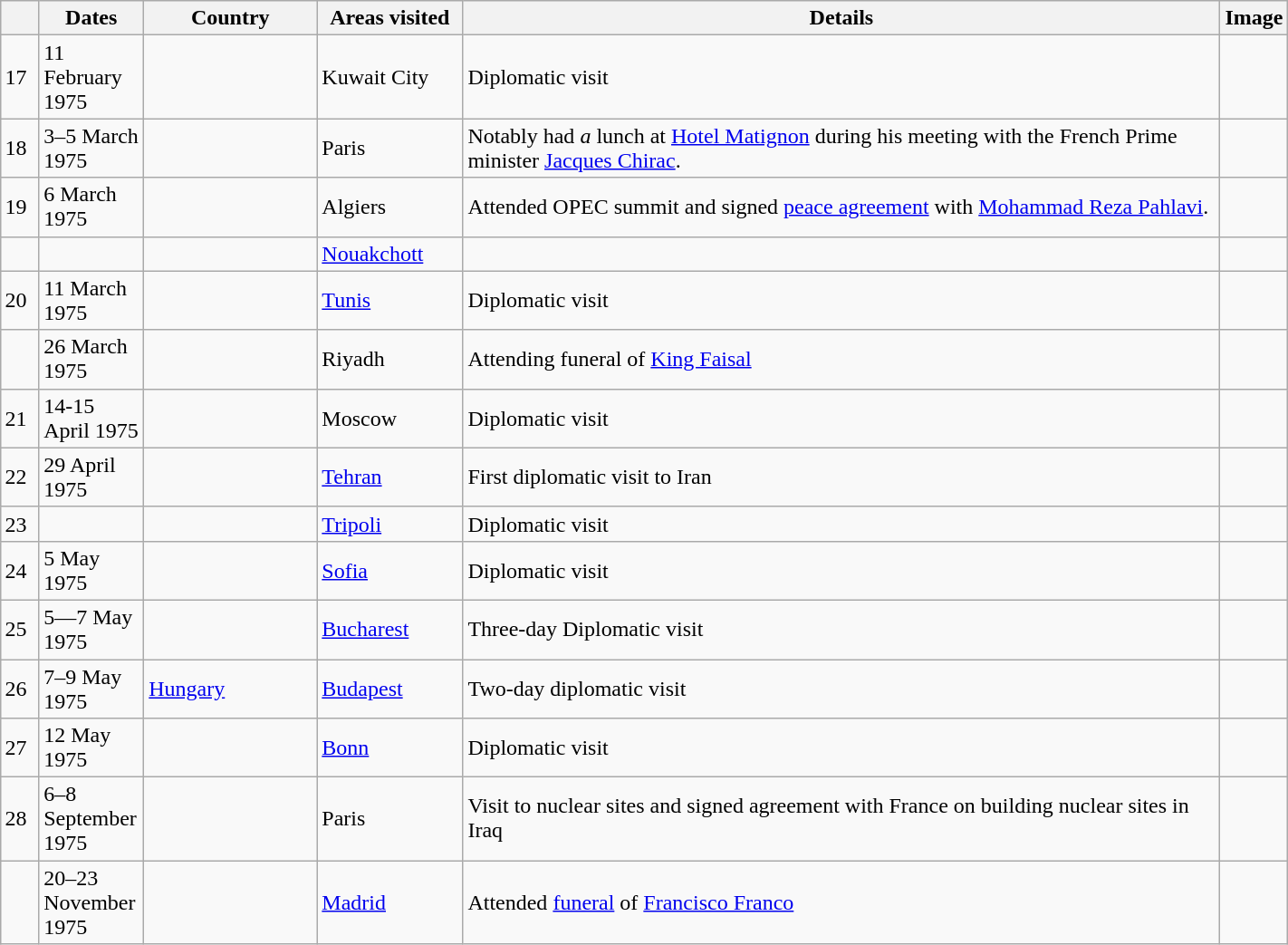<table class="wikitable sortable" border="1" style="margin: 1em auto 1em auto">
<tr>
<th style="width: 3%;"></th>
<th width="70">Dates</th>
<th width="120">Country</th>
<th width="100">Areas visited</th>
<th width="550">Details</th>
<th>Image</th>
</tr>
<tr>
<td>17</td>
<td>11 February 1975</td>
<td></td>
<td>Kuwait City</td>
<td>Diplomatic visit</td>
<td></td>
</tr>
<tr>
<td>18</td>
<td>3–5 March 1975</td>
<td></td>
<td>Paris</td>
<td>Notably had <em>a</em> lunch at <a href='#'>Hotel Matignon</a> during his meeting with the French Prime minister <a href='#'>Jacques Chirac</a>.</td>
<td></td>
</tr>
<tr>
<td>19</td>
<td>6 March 1975</td>
<td></td>
<td>Algiers</td>
<td>Attended OPEC summit and signed <a href='#'>peace agreement</a> with <a href='#'>Mohammad Reza Pahlavi</a>.</td>
<td></td>
</tr>
<tr>
<td></td>
<td></td>
<td></td>
<td><a href='#'>Nouakchott</a></td>
<td></td>
<td></td>
</tr>
<tr>
<td>20</td>
<td>11 March 1975</td>
<td></td>
<td><a href='#'>Tunis</a></td>
<td>Diplomatic visit</td>
<td></td>
</tr>
<tr>
<td></td>
<td>26 March 1975</td>
<td></td>
<td>Riyadh</td>
<td>Attending funeral of <a href='#'>King Faisal</a></td>
<td></td>
</tr>
<tr>
<td>21</td>
<td>14-15 April 1975</td>
<td></td>
<td>Moscow</td>
<td>Diplomatic visit</td>
<td></td>
</tr>
<tr>
<td>22</td>
<td>29 April 1975</td>
<td></td>
<td><a href='#'>Tehran</a></td>
<td>First diplomatic visit to Iran</td>
<td></td>
</tr>
<tr>
<td>23</td>
<td></td>
<td></td>
<td><a href='#'>Tripoli</a></td>
<td>Diplomatic visit</td>
<td></td>
</tr>
<tr>
<td>24</td>
<td>5 May 1975</td>
<td></td>
<td><a href='#'>Sofia</a></td>
<td>Diplomatic visit</td>
<td></td>
</tr>
<tr>
<td>25</td>
<td>5—7 May 1975</td>
<td></td>
<td><a href='#'>Bucharest</a></td>
<td>Three-day Diplomatic visit</td>
<td></td>
</tr>
<tr>
<td>26</td>
<td>7–9 May 1975</td>
<td> <a href='#'>Hungary</a></td>
<td><a href='#'>Budapest</a></td>
<td>Two-day diplomatic visit</td>
<td></td>
</tr>
<tr>
<td>27</td>
<td>12 May 1975</td>
<td></td>
<td><a href='#'>Bonn</a></td>
<td>Diplomatic visit</td>
<td></td>
</tr>
<tr>
<td>28</td>
<td>6–8 September 1975</td>
<td></td>
<td>Paris</td>
<td>Visit to nuclear sites and signed agreement with France on building nuclear sites in Iraq</td>
<td></td>
</tr>
<tr>
<td></td>
<td>20–23 November 1975</td>
<td></td>
<td><a href='#'>Madrid</a></td>
<td>Attended <a href='#'>funeral</a> of <a href='#'>Francisco Franco</a></td>
<td></td>
</tr>
</table>
